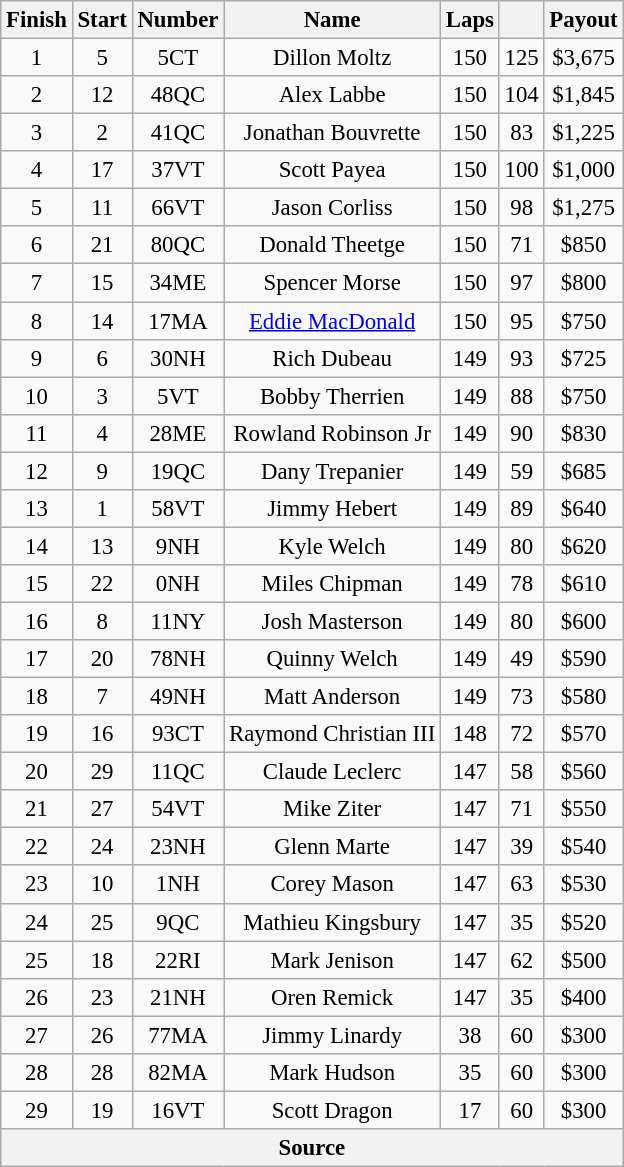<table class="wikitable sortable" style="font-size: 95%;">
<tr>
<th>Finish</th>
<th>Start</th>
<th>Number</th>
<th>Name</th>
<th>Laps</th>
<th></th>
<th>Payout</th>
</tr>
<tr>
<td align="center">1</td>
<td align="center">5</td>
<td align="center">5CT</td>
<td align="center">Dillon Moltz</td>
<td align="center">150</td>
<td align="center">125</td>
<td align="center">$3,675</td>
</tr>
<tr>
<td align="center">2</td>
<td align="center">12</td>
<td align="center">48QC</td>
<td align="center">Alex Labbe</td>
<td align="center">150</td>
<td align="center">104</td>
<td align="center">$1,845</td>
</tr>
<tr>
<td align="center">3</td>
<td align="center">2</td>
<td align="center">41QC</td>
<td align="center">Jonathan Bouvrette</td>
<td align="center">150</td>
<td align="center">83</td>
<td align="center">$1,225</td>
</tr>
<tr>
<td align="center">4</td>
<td align="center">17</td>
<td align="center">37VT</td>
<td align="center">Scott Payea</td>
<td align="center">150</td>
<td align="center">100</td>
<td align="center">$1,000</td>
</tr>
<tr>
<td align="center">5</td>
<td align="center">11</td>
<td align="center">66VT</td>
<td align="center">Jason Corliss</td>
<td align="center">150</td>
<td align="center">98</td>
<td align="center">$1,275</td>
</tr>
<tr>
<td align="center">6</td>
<td align="center">21</td>
<td align="center">80QC</td>
<td align="center">Donald Theetge</td>
<td align="center">150</td>
<td align="center">71</td>
<td align="center">$850</td>
</tr>
<tr>
<td align="center">7</td>
<td align="center">15</td>
<td align="center">34ME</td>
<td align="center">Spencer Morse</td>
<td align="center">150</td>
<td align="center">97</td>
<td align="center">$800</td>
</tr>
<tr>
<td align="center">8</td>
<td align="center">14</td>
<td align="center">17MA</td>
<td align="center"><a href='#'>Eddie MacDonald</a></td>
<td align="center">150</td>
<td align="center">95</td>
<td align="center">$750</td>
</tr>
<tr>
<td align="center">9</td>
<td align="center">6</td>
<td align="center">30NH</td>
<td align="center">Rich Dubeau</td>
<td align="center">149</td>
<td align="center">93</td>
<td align="center">$725</td>
</tr>
<tr>
<td align="center">10</td>
<td align="center">3</td>
<td align="center">5VT</td>
<td align="center">Bobby Therrien</td>
<td align="center">149</td>
<td align="center">88</td>
<td align="center">$750</td>
</tr>
<tr>
<td align="center">11</td>
<td align="center">4</td>
<td align="center">28ME</td>
<td align="center">Rowland Robinson Jr</td>
<td align="center">149</td>
<td align="center">90</td>
<td align="center">$830</td>
</tr>
<tr>
<td align="center">12</td>
<td align="center">9</td>
<td align="center">19QC</td>
<td align="center">Dany Trepanier</td>
<td align="center">149</td>
<td align="center">59</td>
<td align="center">$685</td>
</tr>
<tr>
<td align="center">13</td>
<td align="center">1</td>
<td align="center">58VT</td>
<td align="center">Jimmy Hebert</td>
<td align="center">149</td>
<td align="center">89</td>
<td align="center">$640</td>
</tr>
<tr>
<td align="center">14</td>
<td align="center">13</td>
<td align="center">9NH</td>
<td align="center">Kyle Welch</td>
<td align="center">149</td>
<td align="center">80</td>
<td align="center">$620</td>
</tr>
<tr>
<td align="center">15</td>
<td align="center">22</td>
<td align="center">0NH</td>
<td align="center">Miles Chipman</td>
<td align="center">149</td>
<td align="center">78</td>
<td align="center">$610</td>
</tr>
<tr>
<td align="center">16</td>
<td align="center">8</td>
<td align="center">11NY</td>
<td align="center">Josh Masterson</td>
<td align="center">149</td>
<td align="center">80</td>
<td align="center">$600</td>
</tr>
<tr>
<td align="center">17</td>
<td align="center">20</td>
<td align="center">78NH</td>
<td align="center">Quinny Welch</td>
<td align="center">149</td>
<td align="center">49</td>
<td align="center">$590</td>
</tr>
<tr>
<td align="center">18</td>
<td align="center">7</td>
<td align="center">49NH</td>
<td align="center">Matt Anderson</td>
<td align="center">149</td>
<td align="center">73</td>
<td align="center">$580</td>
</tr>
<tr>
<td align="center">19</td>
<td align="center">16</td>
<td align="center">93CT</td>
<td align="center">Raymond Christian III</td>
<td align="center">148</td>
<td align="center">72</td>
<td align="center">$570</td>
</tr>
<tr>
<td align="center">20</td>
<td align="center">29</td>
<td align="center">11QC</td>
<td align="center">Claude Leclerc</td>
<td align="center">147</td>
<td align="center">58</td>
<td align="center">$560</td>
</tr>
<tr>
<td align="center">21</td>
<td align="center">27</td>
<td align="center">54VT</td>
<td align="center">Mike Ziter</td>
<td align="center">147</td>
<td align="center">71</td>
<td align="center">$550</td>
</tr>
<tr>
<td align="center">22</td>
<td align="center">24</td>
<td align="center">23NH</td>
<td align="center">Glenn Marte</td>
<td align="center">147</td>
<td align="center">39</td>
<td align="center">$540</td>
</tr>
<tr>
<td align="center">23</td>
<td align="center">10</td>
<td align="center">1NH</td>
<td align="center">Corey Mason</td>
<td align="center">147</td>
<td align="center">63</td>
<td align="center">$530</td>
</tr>
<tr>
<td align="center">24</td>
<td align="center">25</td>
<td align="center">9QC</td>
<td align="center">Mathieu Kingsbury</td>
<td align="center">147</td>
<td align="center">35</td>
<td align="center">$520</td>
</tr>
<tr>
<td align="center">25</td>
<td align="center">18</td>
<td align="center">22RI</td>
<td align="center">Mark Jenison</td>
<td align="center">147</td>
<td align="center">62</td>
<td align="center">$500</td>
</tr>
<tr>
<td align="center">26</td>
<td align="center">23</td>
<td align="center">21NH</td>
<td align="center">Oren Remick</td>
<td align="center">147</td>
<td align="center">35</td>
<td align="center">$400</td>
</tr>
<tr>
<td align="center">27</td>
<td align="center">26</td>
<td align="center">77MA</td>
<td align="center">Jimmy Linardy</td>
<td align="center">38</td>
<td align="center">60</td>
<td align="center">$300</td>
</tr>
<tr>
<td align="center">28</td>
<td align="center">28</td>
<td align="center">82MA</td>
<td align="center">Mark Hudson</td>
<td align="center">35</td>
<td align="center">60</td>
<td align="center">$300</td>
</tr>
<tr>
<td align="center">29</td>
<td align="center">19</td>
<td align="center">16VT</td>
<td align="center">Scott Dragon</td>
<td align="center">17</td>
<td align="center">60</td>
<td align="center">$300</td>
</tr>
<tr>
<th colspan="8">Source</th>
</tr>
</table>
